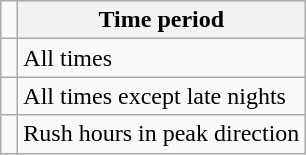<table class="wikitable">
<tr>
<td> </td>
<th>Time period</th>
</tr>
<tr>
<td></td>
<td>All times</td>
</tr>
<tr>
<td></td>
<td>All times except late nights</td>
</tr>
<tr>
<td></td>
<td>Rush hours in peak direction</td>
</tr>
</table>
